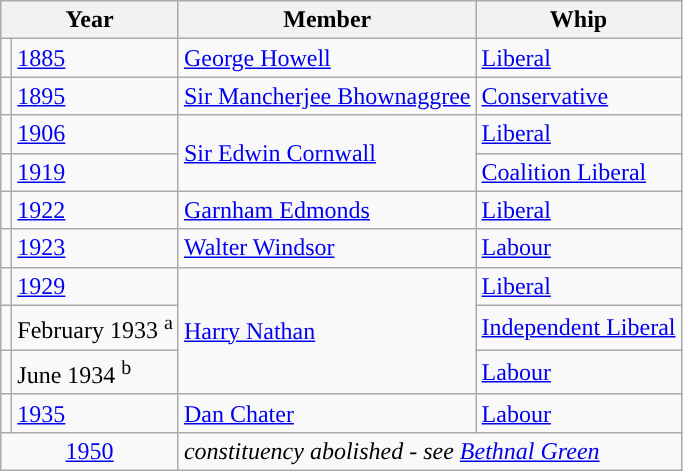<table class="wikitable">
<tr>
<th colspan="2">Year</th>
<th>Member</th>
<th>Whip</th>
</tr>
<tr>
<td style="color:inherit;background-color: "></td>
<td><a href='#'>1885</a></td>
<td><a href='#'>George Howell</a></td>
<td><a href='#'>Liberal</a></td>
</tr>
<tr>
<td style="color:inherit;background-color: "></td>
<td><a href='#'>1895</a></td>
<td><a href='#'>Sir Mancherjee Bhownaggree</a></td>
<td><a href='#'>Conservative</a></td>
</tr>
<tr>
<td style="color:inherit;background-color: "></td>
<td><a href='#'>1906</a></td>
<td rowspan="2"><a href='#'>Sir Edwin Cornwall</a></td>
<td><a href='#'>Liberal</a></td>
</tr>
<tr>
<td style="color:inherit;background-color: "></td>
<td><a href='#'>1919</a></td>
<td><a href='#'>Coalition Liberal</a></td>
</tr>
<tr>
<td style="color:inherit;background-color: "></td>
<td><a href='#'>1922</a></td>
<td><a href='#'>Garnham Edmonds</a></td>
<td><a href='#'>Liberal</a></td>
</tr>
<tr>
<td style="color:inherit;background-color: "></td>
<td><a href='#'>1923</a></td>
<td><a href='#'>Walter Windsor</a></td>
<td><a href='#'>Labour</a></td>
</tr>
<tr>
<td style="color:inherit;background-color: "></td>
<td><a href='#'>1929</a></td>
<td rowspan="3"><a href='#'>Harry Nathan</a></td>
<td><a href='#'>Liberal</a></td>
</tr>
<tr>
<td style="color:inherit;background-color: "></td>
<td>February 1933 <sup>a</sup></td>
<td><a href='#'>Independent Liberal</a></td>
</tr>
<tr>
<td style="color:inherit;background-color: "></td>
<td>June 1934 <sup>b</sup></td>
<td><a href='#'>Labour</a></td>
</tr>
<tr>
<td style="color:inherit;background-color: "></td>
<td><a href='#'>1935</a></td>
<td><a href='#'>Dan Chater</a></td>
<td><a href='#'>Labour</a></td>
</tr>
<tr>
<td colspan="2" align="center"><a href='#'>1950</a></td>
<td colspan="2"><em>constituency abolished - see <a href='#'>Bethnal Green</a></em></td>
</tr>
</table>
